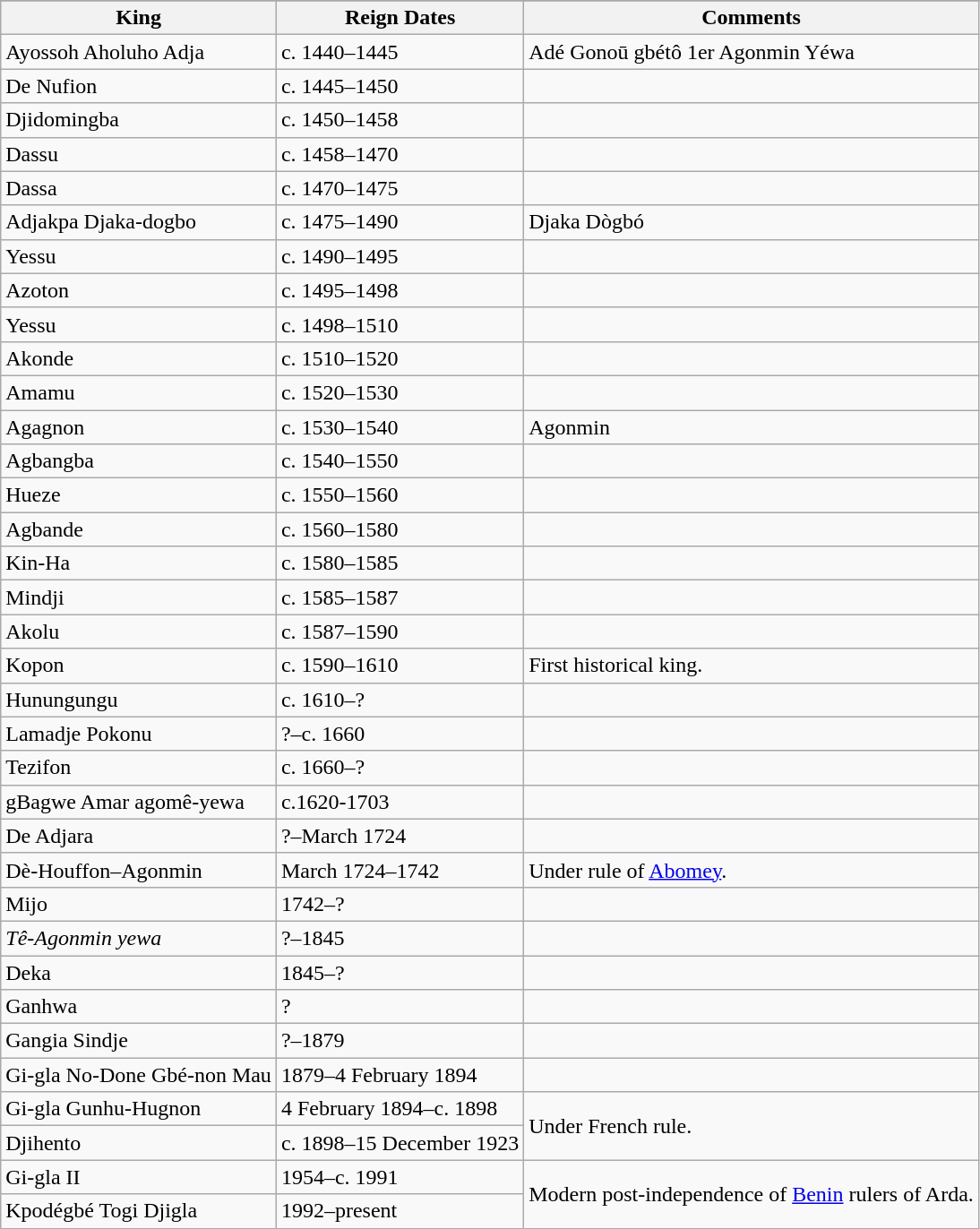<table class="wikitable">
<tr style="background:#cccccc">
</tr>
<tr>
<th>King</th>
<th>Reign Dates</th>
<th>Comments</th>
</tr>
<tr>
<td>Ayossoh Aholuho Adja</td>
<td>c. 1440–1445</td>
<td>Adé Gonoū gbétô 1er Agonmin Yéwa</td>
</tr>
<tr>
<td>De Nufion</td>
<td>c. 1445–1450</td>
<td></td>
</tr>
<tr>
<td>Djidomingba</td>
<td>c. 1450–1458</td>
<td></td>
</tr>
<tr>
<td>Dassu</td>
<td>c. 1458–1470</td>
<td></td>
</tr>
<tr>
<td>Dassa</td>
<td>c. 1470–1475</td>
<td></td>
</tr>
<tr>
<td>Adjakpa Djaka-dogbo</td>
<td>c. 1475–1490</td>
<td>Djaka Dògbó</td>
</tr>
<tr>
<td>Yessu</td>
<td>c. 1490–1495</td>
<td></td>
</tr>
<tr>
<td>Azoton</td>
<td>c. 1495–1498</td>
<td></td>
</tr>
<tr>
<td>Yessu</td>
<td>c. 1498–1510</td>
<td></td>
</tr>
<tr>
<td>Akonde</td>
<td>c. 1510–1520</td>
<td></td>
</tr>
<tr>
<td>Amamu</td>
<td>c. 1520–1530</td>
<td></td>
</tr>
<tr>
<td>Agagnon</td>
<td>c. 1530–1540</td>
<td>Agonmin</td>
</tr>
<tr>
<td>Agbangba</td>
<td>c. 1540–1550</td>
<td></td>
</tr>
<tr>
<td>Hueze</td>
<td>c. 1550–1560</td>
<td></td>
</tr>
<tr>
<td>Agbande</td>
<td>c. 1560–1580</td>
<td></td>
</tr>
<tr>
<td>Kin-Ha</td>
<td>c. 1580–1585</td>
<td></td>
</tr>
<tr>
<td>Mindji</td>
<td>c. 1585–1587</td>
<td></td>
</tr>
<tr>
<td>Akolu</td>
<td>c. 1587–1590</td>
<td></td>
</tr>
<tr>
<td>Kopon</td>
<td>c. 1590–1610</td>
<td>First historical king.</td>
</tr>
<tr>
<td>Hunungungu</td>
<td>c. 1610–?</td>
<td></td>
</tr>
<tr>
<td>Lamadje Pokonu</td>
<td>?–c. 1660</td>
<td></td>
</tr>
<tr>
<td>Tezifon</td>
<td>c. 1660–?</td>
<td></td>
</tr>
<tr>
<td>gBagwe Amar agomê-yewa</td>
<td>c.1620-1703</td>
<td></td>
</tr>
<tr>
<td>De Adjara</td>
<td>?–March 1724</td>
<td></td>
</tr>
<tr>
<td>Dè-Houffon–Agonmin</td>
<td>March 1724–1742</td>
<td>Under rule of <a href='#'>Abomey</a>.</td>
</tr>
<tr>
<td>Mijo</td>
<td>1742–?</td>
<td></td>
</tr>
<tr>
<td><em>Tê-Agonmin yewa</em></td>
<td>?–1845</td>
<td></td>
</tr>
<tr>
<td>Deka</td>
<td>1845–?</td>
<td></td>
</tr>
<tr>
<td>Ganhwa</td>
<td>?</td>
<td></td>
</tr>
<tr>
<td>Gangia Sindje</td>
<td>?–1879</td>
<td></td>
</tr>
<tr>
<td>Gi-gla No-Done Gbé-non Mau</td>
<td>1879–4 February 1894</td>
<td></td>
</tr>
<tr>
<td>Gi-gla Gunhu-Hugnon</td>
<td>4 February 1894–c. 1898</td>
<td rowspan="2">Under French rule.</td>
</tr>
<tr>
<td>Djihento</td>
<td>c. 1898–15 December 1923</td>
</tr>
<tr>
<td>Gi-gla II</td>
<td>1954–c. 1991</td>
<td rowspan="2">Modern post-independence of <a href='#'>Benin</a> rulers of Arda.</td>
</tr>
<tr>
<td>Kpodégbé Togi Djigla</td>
<td>1992–present</td>
</tr>
</table>
